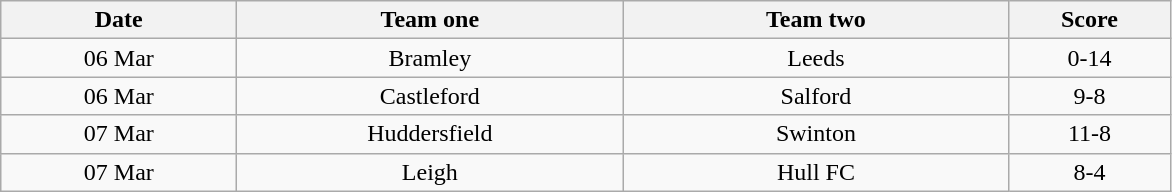<table class="wikitable" style="text-align: center">
<tr>
<th width=150>Date</th>
<th width=250>Team one</th>
<th width=250>Team two</th>
<th width=100>Score</th>
</tr>
<tr>
<td>06 Mar</td>
<td>Bramley</td>
<td>Leeds</td>
<td>0-14</td>
</tr>
<tr>
<td>06 Mar</td>
<td>Castleford</td>
<td>Salford</td>
<td>9-8</td>
</tr>
<tr>
<td>07 Mar</td>
<td>Huddersfield</td>
<td>Swinton</td>
<td>11-8</td>
</tr>
<tr>
<td>07 Mar</td>
<td>Leigh</td>
<td>Hull FC</td>
<td>8-4</td>
</tr>
</table>
